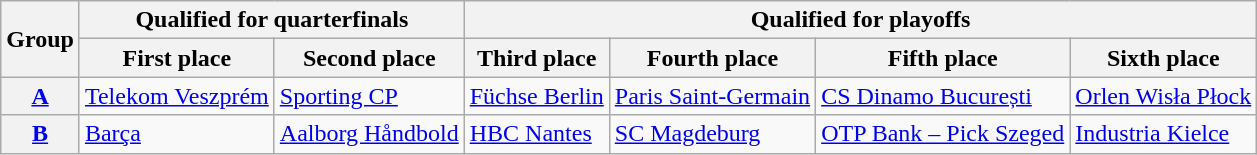<table class=wikitable>
<tr>
<th rowspan=2>Group</th>
<th colspan=2>Qualified for quarterfinals</th>
<th colspan=4>Qualified for playoffs</th>
</tr>
<tr>
<th>First place</th>
<th>Second place</th>
<th>Third place</th>
<th>Fourth place</th>
<th>Fifth place</th>
<th>Sixth place</th>
</tr>
<tr>
<th><a href='#'>A</a></th>
<td> <a href='#'>Telekom Veszprém</a></td>
<td> <a href='#'>Sporting CP</a></td>
<td> <a href='#'>Füchse Berlin</a></td>
<td> <a href='#'>Paris Saint-Germain</a></td>
<td> <a href='#'>CS Dinamo București</a></td>
<td> <a href='#'>Orlen Wisła Płock</a></td>
</tr>
<tr>
<th><a href='#'>B</a></th>
<td> <a href='#'>Barça</a></td>
<td> <a href='#'>Aalborg Håndbold</a></td>
<td> <a href='#'>HBC Nantes</a></td>
<td> <a href='#'>SC Magdeburg</a></td>
<td> <a href='#'>OTP Bank – Pick Szeged</a></td>
<td> <a href='#'>Industria Kielce</a></td>
</tr>
</table>
